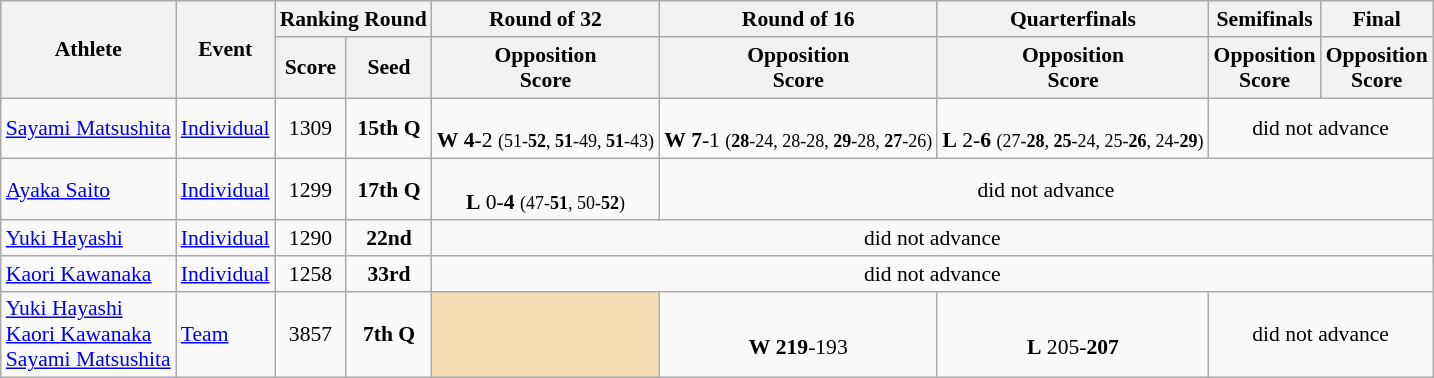<table class=wikitable style="font-size:90%">
<tr>
<th rowspan=2>Athlete</th>
<th rowspan=2>Event</th>
<th colspan=2>Ranking Round</th>
<th>Round of 32</th>
<th>Round of 16</th>
<th>Quarterfinals</th>
<th>Semifinals</th>
<th>Final</th>
</tr>
<tr>
<th>Score</th>
<th>Seed</th>
<th>Opposition<br>Score</th>
<th>Opposition<br>Score</th>
<th>Opposition<br>Score</th>
<th>Opposition<br>Score</th>
<th>Opposition<br>Score</th>
</tr>
<tr>
<td><a href='#'>Sayami Matsushita</a></td>
<td><a href='#'>Individual</a></td>
<td align=center>1309</td>
<td align=center><strong>15th Q</strong></td>
<td align=center><br> <strong>W</strong> <strong>4</strong>-2 <small>(51-<strong>52</strong>, <strong>51</strong>-49, <strong>51</strong>-43)</small></td>
<td align=center><br> <strong>W</strong> <strong>7</strong>-1 <small>(<strong>28</strong>-24, 28-28, <strong>29</strong>-28, <strong>27</strong>-26)</small></td>
<td align=center><br> <strong>L</strong> 2-<strong>6</strong> <small>(27-<strong>28</strong>, <strong>25</strong>-24, 25-<strong>26</strong>, 24-<strong>29</strong>)</small></td>
<td align=center colspan="7">did not advance</td>
</tr>
<tr>
<td><a href='#'>Ayaka Saito</a></td>
<td><a href='#'>Individual</a></td>
<td align=center>1299</td>
<td align=center><strong>17th Q</strong></td>
<td align=center><br> <strong>L</strong> 0-<strong>4</strong> <small>(47-<strong>51</strong>, 50-<strong>52</strong>)</small></td>
<td align=center colspan="7">did not advance</td>
</tr>
<tr>
<td><a href='#'>Yuki Hayashi</a></td>
<td><a href='#'>Individual</a></td>
<td align=center>1290</td>
<td align=center><strong>22nd</strong></td>
<td align=center colspan="7">did not advance</td>
</tr>
<tr>
<td><a href='#'>Kaori Kawanaka</a></td>
<td><a href='#'>Individual</a></td>
<td align=center>1258</td>
<td align=center><strong>33rd</strong></td>
<td align=center colspan="7">did not advance</td>
</tr>
<tr>
<td><a href='#'>Yuki Hayashi</a><br><a href='#'>Kaori Kawanaka</a><br><a href='#'>Sayami Matsushita</a></td>
<td><a href='#'>Team</a></td>
<td align=center>3857</td>
<td align=center><strong>7th Q</strong></td>
<td style="text-align:center; background:wheat;"></td>
<td align=center> <br> <strong>W</strong> <strong>219</strong>-193</td>
<td align=center> <br> <strong>L</strong> 205-<strong>207</strong></td>
<td align=center colspan="7">did not advance</td>
</tr>
</table>
